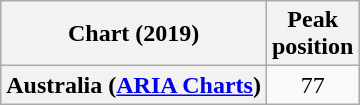<table class="wikitable sortable plainrowheaders" style="text-align:center">
<tr>
<th scope="col">Chart (2019)</th>
<th scope="col">Peak<br>position</th>
</tr>
<tr>
<th scope="row">Australia (<a href='#'>ARIA Charts</a>)</th>
<td>77</td>
</tr>
</table>
